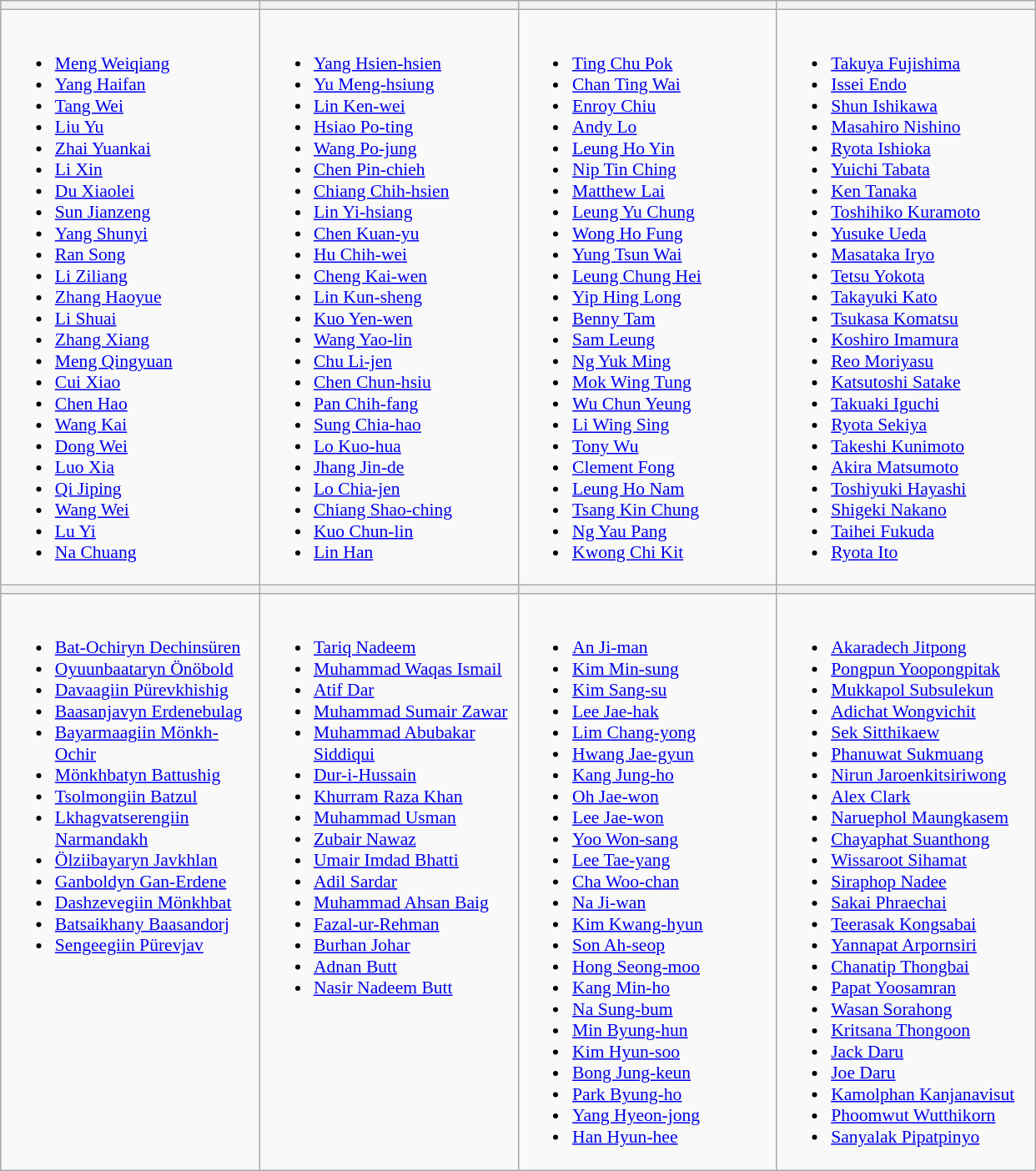<table class="wikitable" style="font-size:90%">
<tr>
<th width=200></th>
<th width=200></th>
<th width=200></th>
<th width=200></th>
</tr>
<tr>
<td valign=top><br><ul><li><a href='#'>Meng Weiqiang</a></li><li><a href='#'>Yang Haifan</a></li><li><a href='#'>Tang Wei</a></li><li><a href='#'>Liu Yu</a></li><li><a href='#'>Zhai Yuankai</a></li><li><a href='#'>Li Xin</a></li><li><a href='#'>Du Xiaolei</a></li><li><a href='#'>Sun Jianzeng</a></li><li><a href='#'>Yang Shunyi</a></li><li><a href='#'>Ran Song</a></li><li><a href='#'>Li Ziliang</a></li><li><a href='#'>Zhang Haoyue</a></li><li><a href='#'>Li Shuai</a></li><li><a href='#'>Zhang Xiang</a></li><li><a href='#'>Meng Qingyuan</a></li><li><a href='#'>Cui Xiao</a></li><li><a href='#'>Chen Hao</a></li><li><a href='#'>Wang Kai</a></li><li><a href='#'>Dong Wei</a></li><li><a href='#'>Luo Xia</a></li><li><a href='#'>Qi Jiping</a></li><li><a href='#'>Wang Wei</a></li><li><a href='#'>Lu Yi</a></li><li><a href='#'>Na Chuang</a></li></ul></td>
<td valign=top><br><ul><li><a href='#'>Yang Hsien-hsien</a></li><li><a href='#'>Yu Meng-hsiung</a></li><li><a href='#'>Lin Ken-wei</a></li><li><a href='#'>Hsiao Po-ting</a></li><li><a href='#'>Wang Po-jung</a></li><li><a href='#'>Chen Pin-chieh</a></li><li><a href='#'>Chiang Chih-hsien</a></li><li><a href='#'>Lin Yi-hsiang</a></li><li><a href='#'>Chen Kuan-yu</a></li><li><a href='#'>Hu Chih-wei</a></li><li><a href='#'>Cheng Kai-wen</a></li><li><a href='#'>Lin Kun-sheng</a></li><li><a href='#'>Kuo Yen-wen</a></li><li><a href='#'>Wang Yao-lin</a></li><li><a href='#'>Chu Li-jen</a></li><li><a href='#'>Chen Chun-hsiu</a></li><li><a href='#'>Pan Chih-fang</a></li><li><a href='#'>Sung Chia-hao</a></li><li><a href='#'>Lo Kuo-hua</a></li><li><a href='#'>Jhang Jin-de</a></li><li><a href='#'>Lo Chia-jen</a></li><li><a href='#'>Chiang Shao-ching</a></li><li><a href='#'>Kuo Chun-lin</a></li><li><a href='#'>Lin Han</a></li></ul></td>
<td valign=top><br><ul><li><a href='#'>Ting Chu Pok</a></li><li><a href='#'>Chan Ting Wai</a></li><li><a href='#'>Enroy Chiu</a></li><li><a href='#'>Andy Lo</a></li><li><a href='#'>Leung Ho Yin</a></li><li><a href='#'>Nip Tin Ching</a></li><li><a href='#'>Matthew Lai</a></li><li><a href='#'>Leung Yu Chung</a></li><li><a href='#'>Wong Ho Fung</a></li><li><a href='#'>Yung Tsun Wai</a></li><li><a href='#'>Leung Chung Hei</a></li><li><a href='#'>Yip Hing Long</a></li><li><a href='#'>Benny Tam</a></li><li><a href='#'>Sam Leung</a></li><li><a href='#'>Ng Yuk Ming</a></li><li><a href='#'>Mok Wing Tung</a></li><li><a href='#'>Wu Chun Yeung</a></li><li><a href='#'>Li Wing Sing</a></li><li><a href='#'>Tony Wu</a></li><li><a href='#'>Clement Fong</a></li><li><a href='#'>Leung Ho Nam</a></li><li><a href='#'>Tsang Kin Chung</a></li><li><a href='#'>Ng Yau Pang</a></li><li><a href='#'>Kwong Chi Kit</a></li></ul></td>
<td valign=top><br><ul><li><a href='#'>Takuya Fujishima</a></li><li><a href='#'>Issei Endo</a></li><li><a href='#'>Shun Ishikawa</a></li><li><a href='#'>Masahiro Nishino</a></li><li><a href='#'>Ryota Ishioka</a></li><li><a href='#'>Yuichi Tabata</a></li><li><a href='#'>Ken Tanaka</a></li><li><a href='#'>Toshihiko Kuramoto</a></li><li><a href='#'>Yusuke Ueda</a></li><li><a href='#'>Masataka Iryo</a></li><li><a href='#'>Tetsu Yokota</a></li><li><a href='#'>Takayuki Kato</a></li><li><a href='#'>Tsukasa Komatsu</a></li><li><a href='#'>Koshiro Imamura</a></li><li><a href='#'>Reo Moriyasu</a></li><li><a href='#'>Katsutoshi Satake</a></li><li><a href='#'>Takuaki Iguchi</a></li><li><a href='#'>Ryota Sekiya</a></li><li><a href='#'>Takeshi Kunimoto</a></li><li><a href='#'>Akira Matsumoto</a></li><li><a href='#'>Toshiyuki Hayashi</a></li><li><a href='#'>Shigeki Nakano</a></li><li><a href='#'>Taihei Fukuda</a></li><li><a href='#'>Ryota Ito</a></li></ul></td>
</tr>
<tr>
<th></th>
<th></th>
<th></th>
<th></th>
</tr>
<tr>
<td valign=top><br><ul><li><a href='#'>Bat-Ochiryn Dechinsüren</a></li><li><a href='#'>Oyuunbaataryn Önöbold</a></li><li><a href='#'>Davaagiin Pürevkhishig</a></li><li><a href='#'>Baasanjavyn Erdenebulag</a></li><li><a href='#'>Bayarmaagiin Mönkh-Ochir</a></li><li><a href='#'>Mönkhbatyn Battushig</a></li><li><a href='#'>Tsolmongiin Batzul</a></li><li><a href='#'>Lkhagvatserengiin Narmandakh</a></li><li><a href='#'>Ölziibayaryn Javkhlan</a></li><li><a href='#'>Ganboldyn Gan-Erdene</a></li><li><a href='#'>Dashzevegiin Mönkhbat</a></li><li><a href='#'>Batsaikhany Baasandorj</a></li><li><a href='#'>Sengeegiin Pürevjav</a></li></ul></td>
<td valign=top><br><ul><li><a href='#'>Tariq Nadeem</a></li><li><a href='#'>Muhammad Waqas Ismail</a></li><li><a href='#'>Atif Dar</a></li><li><a href='#'>Muhammad Sumair Zawar</a></li><li><a href='#'>Muhammad Abubakar Siddiqui</a></li><li><a href='#'>Dur-i-Hussain</a></li><li><a href='#'>Khurram Raza Khan</a></li><li><a href='#'>Muhammad Usman</a></li><li><a href='#'>Zubair Nawaz</a></li><li><a href='#'>Umair Imdad Bhatti</a></li><li><a href='#'>Adil Sardar</a></li><li><a href='#'>Muhammad Ahsan Baig</a></li><li><a href='#'>Fazal-ur-Rehman</a></li><li><a href='#'>Burhan Johar</a></li><li><a href='#'>Adnan Butt</a></li><li><a href='#'>Nasir Nadeem Butt</a></li></ul></td>
<td valign=top><br><ul><li><a href='#'>An Ji-man</a></li><li><a href='#'>Kim Min-sung</a></li><li><a href='#'>Kim Sang-su</a></li><li><a href='#'>Lee Jae-hak</a></li><li><a href='#'>Lim Chang-yong</a></li><li><a href='#'>Hwang Jae-gyun</a></li><li><a href='#'>Kang Jung-ho</a></li><li><a href='#'>Oh Jae-won</a></li><li><a href='#'>Lee Jae-won</a></li><li><a href='#'>Yoo Won-sang</a></li><li><a href='#'>Lee Tae-yang</a></li><li><a href='#'>Cha Woo-chan</a></li><li><a href='#'>Na Ji-wan</a></li><li><a href='#'>Kim Kwang-hyun</a></li><li><a href='#'>Son Ah-seop</a></li><li><a href='#'>Hong Seong-moo</a></li><li><a href='#'>Kang Min-ho</a></li><li><a href='#'>Na Sung-bum</a></li><li><a href='#'>Min Byung-hun</a></li><li><a href='#'>Kim Hyun-soo</a></li><li><a href='#'>Bong Jung-keun</a></li><li><a href='#'>Park Byung-ho</a></li><li><a href='#'>Yang Hyeon-jong</a></li><li><a href='#'>Han Hyun-hee</a></li></ul></td>
<td valign=top><br><ul><li><a href='#'>Akaradech Jitpong</a></li><li><a href='#'>Pongpun Yoopongpitak</a></li><li><a href='#'>Mukkapol Subsulekun</a></li><li><a href='#'>Adichat Wongvichit</a></li><li><a href='#'>Sek Sitthikaew</a></li><li><a href='#'>Phanuwat Sukmuang</a></li><li><a href='#'>Nirun Jaroenkitsiriwong</a></li><li><a href='#'>Alex Clark</a></li><li><a href='#'>Naruephol Maungkasem</a></li><li><a href='#'>Chayaphat Suanthong</a></li><li><a href='#'>Wissaroot Sihamat</a></li><li><a href='#'>Siraphop Nadee</a></li><li><a href='#'>Sakai Phraechai</a></li><li><a href='#'>Teerasak Kongsabai</a></li><li><a href='#'>Yannapat Arpornsiri</a></li><li><a href='#'>Chanatip Thongbai</a></li><li><a href='#'>Papat Yoosamran</a></li><li><a href='#'>Wasan Sorahong</a></li><li><a href='#'>Kritsana Thongoon</a></li><li><a href='#'>Jack Daru</a></li><li><a href='#'>Joe Daru</a></li><li><a href='#'>Kamolphan Kanjanavisut</a></li><li><a href='#'>Phoomwut Wutthikorn</a></li><li><a href='#'>Sanyalak Pipatpinyo</a></li></ul></td>
</tr>
</table>
